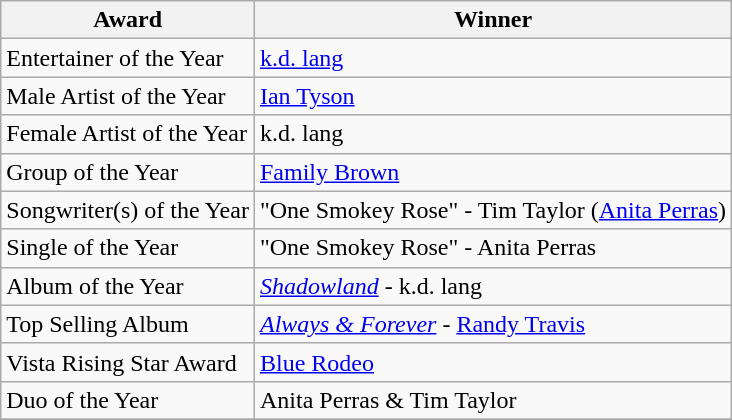<table class="wikitable">
<tr>
<th>Award</th>
<th>Winner</th>
</tr>
<tr>
<td>Entertainer of the Year</td>
<td><a href='#'>k.d. lang</a></td>
</tr>
<tr>
<td>Male Artist of the Year</td>
<td><a href='#'>Ian Tyson</a></td>
</tr>
<tr>
<td>Female Artist of the Year</td>
<td>k.d. lang</td>
</tr>
<tr>
<td>Group of the Year</td>
<td><a href='#'>Family Brown</a></td>
</tr>
<tr>
<td>Songwriter(s) of the Year</td>
<td>"One Smokey Rose" - Tim Taylor (<a href='#'>Anita Perras</a>)</td>
</tr>
<tr>
<td>Single of the Year</td>
<td>"One Smokey Rose" - Anita Perras</td>
</tr>
<tr>
<td>Album of the Year</td>
<td><em><a href='#'>Shadowland</a></em> - k.d. lang</td>
</tr>
<tr>
<td>Top Selling Album</td>
<td><em><a href='#'>Always & Forever</a></em> - <a href='#'>Randy Travis</a></td>
</tr>
<tr>
<td>Vista Rising Star Award</td>
<td><a href='#'>Blue Rodeo</a></td>
</tr>
<tr>
<td>Duo of the Year</td>
<td>Anita Perras & Tim Taylor</td>
</tr>
<tr>
</tr>
</table>
